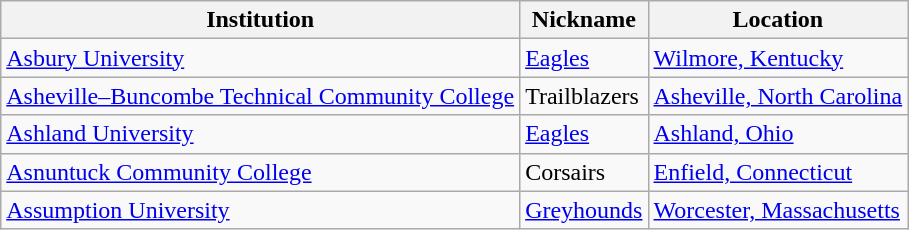<table class="wikitable">
<tr>
<th>Institution</th>
<th>Nickname</th>
<th>Location</th>
</tr>
<tr>
<td><a href='#'>Asbury University</a></td>
<td><a href='#'>Eagles</a></td>
<td><a href='#'>Wilmore, Kentucky</a></td>
</tr>
<tr>
<td><a href='#'>Asheville–Buncombe Technical Community College</a></td>
<td>Trailblazers</td>
<td><a href='#'>Asheville, North Carolina</a></td>
</tr>
<tr>
<td><a href='#'>Ashland University</a></td>
<td><a href='#'>Eagles</a></td>
<td><a href='#'>Ashland, Ohio</a></td>
</tr>
<tr>
<td><a href='#'>Asnuntuck Community College</a></td>
<td>Corsairs</td>
<td><a href='#'>Enfield, Connecticut</a></td>
</tr>
<tr>
<td><a href='#'>Assumption University</a></td>
<td><a href='#'>Greyhounds</a></td>
<td><a href='#'>Worcester, Massachusetts</a></td>
</tr>
</table>
